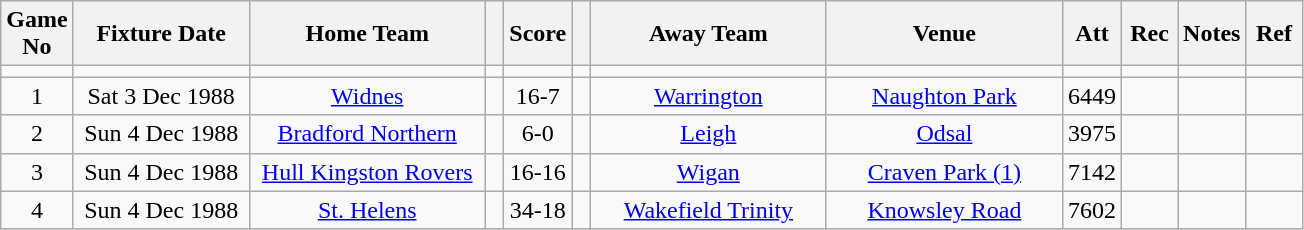<table class="wikitable" style="text-align:center;">
<tr>
<th width=10 abbr="No">Game No</th>
<th width=110 abbr="Date">Fixture Date</th>
<th width=150 abbr="Home Team">Home Team</th>
<th width=5 abbr="space"></th>
<th width=20 abbr="Score">Score</th>
<th width=5 abbr="space"></th>
<th width=150 abbr="Away Team">Away Team</th>
<th width=150 abbr="Venue">Venue</th>
<th width=30 abbr="Att">Att</th>
<th width=30 abbr="Rec">Rec</th>
<th width=20 abbr="Notes">Notes</th>
<th width=30 abbr="Ref">Ref</th>
</tr>
<tr>
<td></td>
<td></td>
<td></td>
<td></td>
<td></td>
<td></td>
<td></td>
<td></td>
<td></td>
<td></td>
<td></td>
</tr>
<tr>
<td>1</td>
<td>Sat 3 Dec 1988</td>
<td><a href='#'>Widnes</a></td>
<td></td>
<td>16-7</td>
<td></td>
<td><a href='#'>Warrington</a></td>
<td><a href='#'>Naughton Park</a></td>
<td>6449</td>
<td></td>
<td></td>
<td></td>
</tr>
<tr>
<td>2</td>
<td>Sun 4 Dec 1988</td>
<td><a href='#'>Bradford Northern</a></td>
<td></td>
<td>6-0</td>
<td></td>
<td><a href='#'>Leigh</a></td>
<td><a href='#'>Odsal</a></td>
<td>3975</td>
<td></td>
<td></td>
<td></td>
</tr>
<tr>
<td>3</td>
<td>Sun 4 Dec 1988</td>
<td><a href='#'>Hull Kingston Rovers</a></td>
<td></td>
<td>16-16</td>
<td></td>
<td><a href='#'>Wigan</a></td>
<td><a href='#'>Craven Park (1)</a></td>
<td>7142</td>
<td></td>
<td></td>
<td></td>
</tr>
<tr>
<td>4</td>
<td>Sun 4 Dec 1988</td>
<td><a href='#'>St. Helens</a></td>
<td></td>
<td>34-18</td>
<td></td>
<td><a href='#'>Wakefield Trinity</a></td>
<td><a href='#'>Knowsley Road</a></td>
<td>7602</td>
<td></td>
<td></td>
<td></td>
</tr>
</table>
